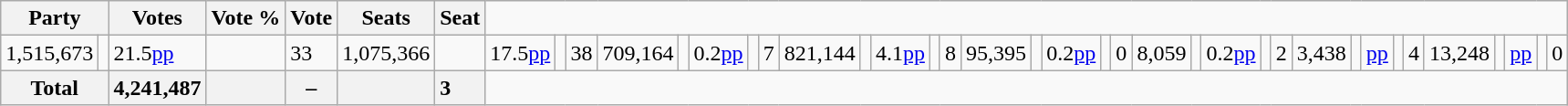<table class=wikitable style="text-align:right;">
<tr>
<th colspan=2>Party</th>
<th>Votes</th>
<th>Vote %</th>
<th>Vote </th>
<th>Seats</th>
<th>Seat </th>
</tr>
<tr>
<td>1,515,673</td>
<td style="text-align:center;"></td>
<td style="text-align:left;"> 21.5<a href='#'>pp</a></td>
<td style="text-align:center;"></td>
<td style="text-align:left;"> 33<br></td>
<td>1,075,366</td>
<td style="text-align:center;"></td>
<td style="text-align:left;"> 17.5<a href='#'>pp</a></td>
<td style="text-align:center;"></td>
<td style="text-align:left;"> 38<br></td>
<td>709,164</td>
<td style="text-align:center;"></td>
<td style="text-align:left;"> 0.2<a href='#'>pp</a></td>
<td style="text-align:center;"></td>
<td style="text-align:left;"> 7<br></td>
<td>821,144</td>
<td style="text-align:center;"></td>
<td style="text-align:left;"> 4.1<a href='#'>pp</a></td>
<td style="text-align:center;"></td>
<td style="text-align:left;"> 8<br></td>
<td>95,395</td>
<td style="text-align:center;"></td>
<td style="text-align:left;"> 0.2<a href='#'>pp</a></td>
<td style="text-align:center;"></td>
<td style="text-align:left;"> 0<br></td>
<td>8,059</td>
<td style="text-align:center;"></td>
<td style="text-align:left;"> 0.2<a href='#'>pp</a></td>
<td style="text-align:center;"></td>
<td style="text-align:left;"> 2<br></td>
<td>3,438</td>
<td style="text-align:center;"></td>
<td style="text-align:left;"><a href='#'>pp</a></td>
<td style="text-align:center;"></td>
<td style="text-align:left;"> 4<br></td>
<td>13,248</td>
<td style="text-align:center;"></td>
<td style="text-align:left;"><a href='#'>pp</a></td>
<td style="text-align:center;"></td>
<td style="text-align:left;"> 0</td>
</tr>
<tr>
<th colspan="2">Total</th>
<th>4,241,487</th>
<th></th>
<th>–</th>
<th></th>
<th style="text-align:left;"> 3</th>
</tr>
</table>
